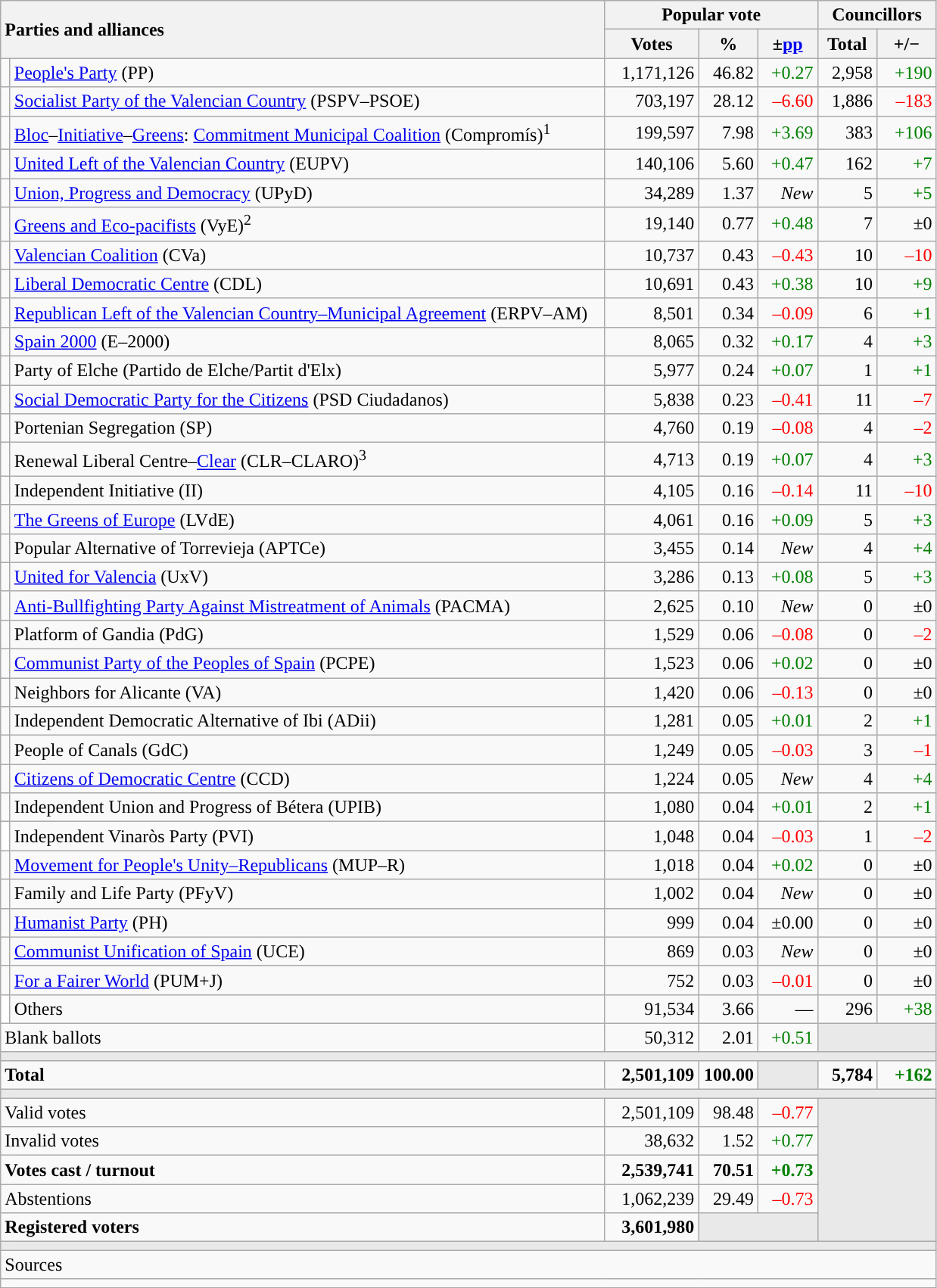<table class="wikitable" style="text-align:right;">
<tr>
<th style="text-align:left;" rowspan="2" colspan="2" width="525">Parties and alliances</th>
<th colspan="3">Popular vote</th>
<th colspan="2">Councillors</th>
</tr>
<tr>
<th width="75">Votes</th>
<th width="45">%</th>
<th width="45">±<a href='#'>pp</a></th>
<th width="45">Total</th>
<th width="45">+/−</th>
</tr>
<tr>
<td width="1" style="color:inherit;background:"></td>
<td align="left"><a href='#'>People's Party</a> (PP)</td>
<td>1,171,126</td>
<td>46.82</td>
<td style="color:green;">+0.27</td>
<td>2,958</td>
<td style="color:green;">+190</td>
</tr>
<tr>
<td style="color:inherit;background:"></td>
<td align="left"><a href='#'>Socialist Party of the Valencian Country</a> (PSPV–PSOE)</td>
<td>703,197</td>
<td>28.12</td>
<td style="color:red;">–6.60</td>
<td>1,886</td>
<td style="color:red;">–183</td>
</tr>
<tr>
<td style="color:inherit;background:"></td>
<td align="left"><a href='#'>Bloc</a>–<a href='#'>Initiative</a>–<a href='#'>Greens</a>: <a href='#'>Commitment Municipal Coalition</a> (Compromís)<sup>1</sup></td>
<td>199,597</td>
<td>7.98</td>
<td style="color:green;">+3.69</td>
<td>383</td>
<td style="color:green;">+106</td>
</tr>
<tr>
<td style="color:inherit;background:"></td>
<td align="left"><a href='#'>United Left of the Valencian Country</a> (EUPV)</td>
<td>140,106</td>
<td>5.60</td>
<td style="color:green;">+0.47</td>
<td>162</td>
<td style="color:green;">+7</td>
</tr>
<tr>
<td style="color:inherit;background:"></td>
<td align="left"><a href='#'>Union, Progress and Democracy</a> (UPyD)</td>
<td>34,289</td>
<td>1.37</td>
<td><em>New</em></td>
<td>5</td>
<td style="color:green;">+5</td>
</tr>
<tr>
<td style="color:inherit;background:"></td>
<td align="left"><a href='#'>Greens and Eco-pacifists</a> (VyE)<sup>2</sup></td>
<td>19,140</td>
<td>0.77</td>
<td style="color:green;">+0.48</td>
<td>7</td>
<td>±0</td>
</tr>
<tr>
<td style="color:inherit;background:"></td>
<td align="left"><a href='#'>Valencian Coalition</a> (CVa)</td>
<td>10,737</td>
<td>0.43</td>
<td style="color:red;">–0.43</td>
<td>10</td>
<td style="color:red;">–10</td>
</tr>
<tr>
<td style="color:inherit;background:"></td>
<td align="left"><a href='#'>Liberal Democratic Centre</a> (CDL)</td>
<td>10,691</td>
<td>0.43</td>
<td style="color:green;">+0.38</td>
<td>10</td>
<td style="color:green;">+9</td>
</tr>
<tr>
<td style="color:inherit;background:"></td>
<td align="left"><a href='#'>Republican Left of the Valencian Country–Municipal Agreement</a> (ERPV–AM)</td>
<td>8,501</td>
<td>0.34</td>
<td style="color:red;">–0.09</td>
<td>6</td>
<td style="color:green;">+1</td>
</tr>
<tr>
<td style="color:inherit;background:"></td>
<td align="left"><a href='#'>Spain 2000</a> (E–2000)</td>
<td>8,065</td>
<td>0.32</td>
<td style="color:green;">+0.17</td>
<td>4</td>
<td style="color:green;">+3</td>
</tr>
<tr>
<td style="color:inherit;background:"></td>
<td align="left">Party of Elche (Partido de Elche/Partit d'Elx)</td>
<td>5,977</td>
<td>0.24</td>
<td style="color:green;">+0.07</td>
<td>1</td>
<td style="color:green;">+1</td>
</tr>
<tr>
<td style="color:inherit;background:"></td>
<td align="left"><a href='#'>Social Democratic Party for the Citizens</a> (PSD Ciudadanos)</td>
<td>5,838</td>
<td>0.23</td>
<td style="color:red;">–0.41</td>
<td>11</td>
<td style="color:red;">–7</td>
</tr>
<tr>
<td style="color:inherit;background:"></td>
<td align="left">Portenian Segregation (SP)</td>
<td>4,760</td>
<td>0.19</td>
<td style="color:red;">–0.08</td>
<td>4</td>
<td style="color:red;">–2</td>
</tr>
<tr>
<td style="color:inherit;background:"></td>
<td align="left">Renewal Liberal Centre–<a href='#'>Clear</a> (CLR–CLARO)<sup>3</sup></td>
<td>4,713</td>
<td>0.19</td>
<td style="color:green;">+0.07</td>
<td>4</td>
<td style="color:green;">+3</td>
</tr>
<tr>
<td style="color:inherit;background:"></td>
<td align="left">Independent Initiative (II)</td>
<td>4,105</td>
<td>0.16</td>
<td style="color:red;">–0.14</td>
<td>11</td>
<td style="color:red;">–10</td>
</tr>
<tr>
<td style="color:inherit;background:"></td>
<td align="left"><a href='#'>The Greens of Europe</a> (LVdE)</td>
<td>4,061</td>
<td>0.16</td>
<td style="color:green;">+0.09</td>
<td>5</td>
<td style="color:green;">+3</td>
</tr>
<tr>
<td style="color:inherit;background:"></td>
<td align="left">Popular Alternative of Torrevieja (APTCe)</td>
<td>3,455</td>
<td>0.14</td>
<td><em>New</em></td>
<td>4</td>
<td style="color:green;">+4</td>
</tr>
<tr>
<td style="color:inherit;background:"></td>
<td align="left"><a href='#'>United for Valencia</a> (UxV)</td>
<td>3,286</td>
<td>0.13</td>
<td style="color:green;">+0.08</td>
<td>5</td>
<td style="color:green;">+3</td>
</tr>
<tr>
<td style="color:inherit;background:"></td>
<td align="left"><a href='#'>Anti-Bullfighting Party Against Mistreatment of Animals</a> (PACMA)</td>
<td>2,625</td>
<td>0.10</td>
<td><em>New</em></td>
<td>0</td>
<td>±0</td>
</tr>
<tr>
<td style="color:inherit;background:"></td>
<td align="left">Platform of Gandia (PdG)</td>
<td>1,529</td>
<td>0.06</td>
<td style="color:red;">–0.08</td>
<td>0</td>
<td style="color:red;">–2</td>
</tr>
<tr>
<td style="color:inherit;background:"></td>
<td align="left"><a href='#'>Communist Party of the Peoples of Spain</a> (PCPE)</td>
<td>1,523</td>
<td>0.06</td>
<td style="color:green;">+0.02</td>
<td>0</td>
<td>±0</td>
</tr>
<tr>
<td style="color:inherit;background:"></td>
<td align="left">Neighbors for Alicante (VA)</td>
<td>1,420</td>
<td>0.06</td>
<td style="color:red;">–0.13</td>
<td>0</td>
<td>±0</td>
</tr>
<tr>
<td style="color:inherit;background:"></td>
<td align="left">Independent Democratic Alternative of Ibi (ADii)</td>
<td>1,281</td>
<td>0.05</td>
<td style="color:green;">+0.01</td>
<td>2</td>
<td style="color:green;">+1</td>
</tr>
<tr>
<td style="color:inherit;background:"></td>
<td align="left">People of Canals (GdC)</td>
<td>1,249</td>
<td>0.05</td>
<td style="color:red;">–0.03</td>
<td>3</td>
<td style="color:red;">–1</td>
</tr>
<tr>
<td style="color:inherit;background:"></td>
<td align="left"><a href='#'>Citizens of Democratic Centre</a> (CCD)</td>
<td>1,224</td>
<td>0.05</td>
<td><em>New</em></td>
<td>4</td>
<td style="color:green;">+4</td>
</tr>
<tr>
<td style="color:inherit;background:"></td>
<td align="left">Independent Union and Progress of Bétera (UPIB)</td>
<td>1,080</td>
<td>0.04</td>
<td style="color:green;">+0.01</td>
<td>2</td>
<td style="color:green;">+1</td>
</tr>
<tr>
<td bgcolor="white"></td>
<td align="left">Independent Vinaròs Party (PVI)</td>
<td>1,048</td>
<td>0.04</td>
<td style="color:red;">–0.03</td>
<td>1</td>
<td style="color:red;">–2</td>
</tr>
<tr>
<td style="color:inherit;background:"></td>
<td align="left"><a href='#'>Movement for People's Unity–Republicans</a> (MUP–R)</td>
<td>1,018</td>
<td>0.04</td>
<td style="color:green;">+0.02</td>
<td>0</td>
<td>±0</td>
</tr>
<tr>
<td style="color:inherit;background:"></td>
<td align="left">Family and Life Party (PFyV)</td>
<td>1,002</td>
<td>0.04</td>
<td><em>New</em></td>
<td>0</td>
<td>±0</td>
</tr>
<tr>
<td style="color:inherit;background:"></td>
<td align="left"><a href='#'>Humanist Party</a> (PH)</td>
<td>999</td>
<td>0.04</td>
<td>±0.00</td>
<td>0</td>
<td>±0</td>
</tr>
<tr>
<td style="color:inherit;background:"></td>
<td align="left"><a href='#'>Communist Unification of Spain</a> (UCE)</td>
<td>869</td>
<td>0.03</td>
<td><em>New</em></td>
<td>0</td>
<td>±0</td>
</tr>
<tr>
<td style="color:inherit;background:"></td>
<td align="left"><a href='#'>For a Fairer World</a> (PUM+J)</td>
<td>752</td>
<td>0.03</td>
<td style="color:red;">–0.01</td>
<td>0</td>
<td>±0</td>
</tr>
<tr>
<td bgcolor="white"></td>
<td align="left">Others</td>
<td>91,534</td>
<td>3.66</td>
<td>—</td>
<td>296</td>
<td style="color:green;">+38</td>
</tr>
<tr>
<td align="left" colspan="2">Blank ballots</td>
<td>50,312</td>
<td>2.01</td>
<td style="color:green;">+0.51</td>
<td bgcolor="#E9E9E9" colspan="2"></td>
</tr>
<tr>
<td colspan="7" bgcolor="#E9E9E9"></td>
</tr>
<tr style="font-weight:bold;">
<td align="left" colspan="2">Total</td>
<td>2,501,109</td>
<td>100.00</td>
<td bgcolor="#E9E9E9"></td>
<td>5,784</td>
<td style="color:green;">+162</td>
</tr>
<tr>
<td colspan="7" bgcolor="#E9E9E9"></td>
</tr>
<tr>
<td align="left" colspan="2">Valid votes</td>
<td>2,501,109</td>
<td>98.48</td>
<td style="color:red;">–0.77</td>
<td bgcolor="#E9E9E9" colspan="2" rowspan="5"></td>
</tr>
<tr>
<td align="left" colspan="2">Invalid votes</td>
<td>38,632</td>
<td>1.52</td>
<td style="color:green;">+0.77</td>
</tr>
<tr style="font-weight:bold;">
<td align="left" colspan="2">Votes cast / turnout</td>
<td>2,539,741</td>
<td>70.51</td>
<td style="color:green;">+0.73</td>
</tr>
<tr>
<td align="left" colspan="2">Abstentions</td>
<td>1,062,239</td>
<td>29.49</td>
<td style="color:red;">–0.73</td>
</tr>
<tr style="font-weight:bold;">
<td align="left" colspan="2">Registered voters</td>
<td>3,601,980</td>
<td bgcolor="#E9E9E9" colspan="2"></td>
</tr>
<tr>
<td colspan="7" bgcolor="#E9E9E9"></td>
</tr>
<tr>
<td align="left" colspan="7">Sources</td>
</tr>
<tr>
<td colspan="7" style="text-align:left; max-width:790px;"></td>
</tr>
</table>
